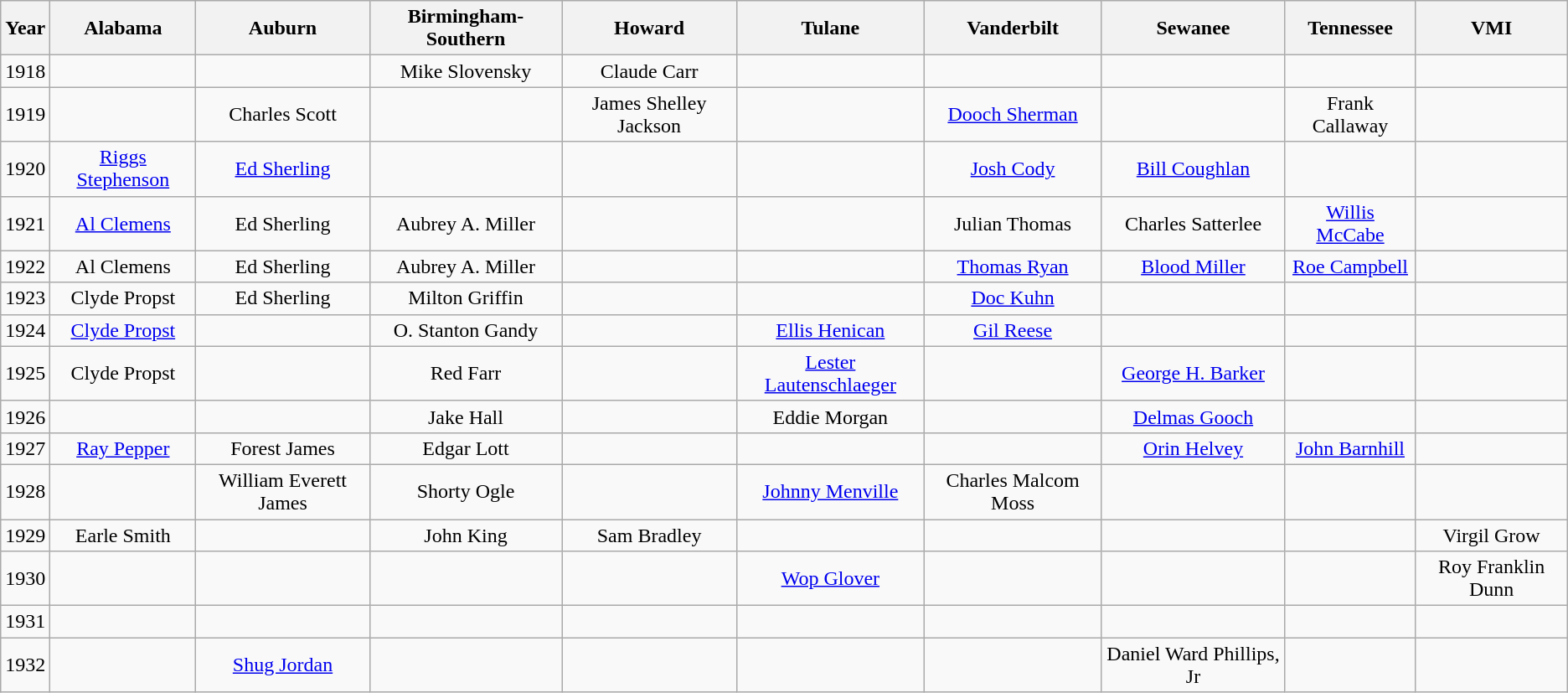<table class="wikitable" style="text-align:center">
<tr>
<th>Year</th>
<th>Alabama</th>
<th>Auburn</th>
<th>Birmingham-Southern</th>
<th>Howard</th>
<th>Tulane</th>
<th>Vanderbilt</th>
<th>Sewanee</th>
<th>Tennessee</th>
<th>VMI</th>
</tr>
<tr>
<td>1918</td>
<td></td>
<td></td>
<td>Mike Slovensky</td>
<td>Claude Carr</td>
<td></td>
<td></td>
<td></td>
<td></td>
<td></td>
</tr>
<tr>
<td>1919</td>
<td></td>
<td>Charles Scott</td>
<td></td>
<td>James Shelley Jackson</td>
<td></td>
<td><a href='#'>Dooch Sherman</a></td>
<td></td>
<td>Frank Callaway</td>
<td></td>
</tr>
<tr>
<td>1920</td>
<td><a href='#'>Riggs Stephenson</a></td>
<td><a href='#'>Ed Sherling</a></td>
<td></td>
<td></td>
<td></td>
<td><a href='#'>Josh Cody</a></td>
<td><a href='#'>Bill Coughlan</a></td>
<td></td>
<td></td>
</tr>
<tr>
<td>1921</td>
<td><a href='#'>Al Clemens</a></td>
<td>Ed Sherling</td>
<td>Aubrey A. Miller</td>
<td></td>
<td></td>
<td>Julian Thomas</td>
<td>Charles Satterlee</td>
<td><a href='#'>Willis McCabe</a></td>
<td></td>
</tr>
<tr>
<td>1922</td>
<td>Al Clemens</td>
<td>Ed Sherling</td>
<td>Aubrey A. Miller</td>
<td></td>
<td></td>
<td><a href='#'>Thomas Ryan</a></td>
<td><a href='#'>Blood Miller</a></td>
<td><a href='#'>Roe Campbell</a></td>
<td></td>
</tr>
<tr>
<td>1923</td>
<td>Clyde Propst</td>
<td>Ed Sherling</td>
<td>Milton Griffin</td>
<td></td>
<td></td>
<td><a href='#'>Doc Kuhn</a></td>
<td></td>
<td></td>
<td></td>
</tr>
<tr>
<td>1924</td>
<td><a href='#'>Clyde Propst</a></td>
<td></td>
<td>O. Stanton Gandy</td>
<td></td>
<td><a href='#'>Ellis Henican</a></td>
<td><a href='#'>Gil Reese</a></td>
<td></td>
<td></td>
<td></td>
</tr>
<tr>
<td>1925</td>
<td>Clyde Propst</td>
<td></td>
<td>Red Farr</td>
<td></td>
<td><a href='#'>Lester Lautenschlaeger</a></td>
<td></td>
<td><a href='#'>George H. Barker</a></td>
<td></td>
<td></td>
</tr>
<tr>
<td>1926</td>
<td></td>
<td></td>
<td>Jake Hall</td>
<td></td>
<td>Eddie Morgan</td>
<td></td>
<td><a href='#'>Delmas Gooch</a></td>
<td></td>
<td></td>
</tr>
<tr>
<td>1927</td>
<td><a href='#'>Ray Pepper</a></td>
<td>Forest James</td>
<td>Edgar Lott</td>
<td></td>
<td></td>
<td></td>
<td><a href='#'>Orin Helvey</a></td>
<td><a href='#'>John Barnhill</a></td>
<td></td>
</tr>
<tr>
<td>1928</td>
<td></td>
<td>William Everett James</td>
<td>Shorty Ogle</td>
<td></td>
<td><a href='#'>Johnny Menville</a></td>
<td>Charles Malcom Moss</td>
<td></td>
<td></td>
<td></td>
</tr>
<tr>
<td>1929</td>
<td>Earle Smith</td>
<td></td>
<td>John King</td>
<td>Sam Bradley</td>
<td></td>
<td></td>
<td></td>
<td></td>
<td>Virgil Grow</td>
</tr>
<tr>
<td>1930</td>
<td></td>
<td></td>
<td></td>
<td></td>
<td><a href='#'>Wop Glover</a></td>
<td></td>
<td></td>
<td></td>
<td>Roy Franklin Dunn</td>
</tr>
<tr>
<td>1931</td>
<td></td>
<td></td>
<td></td>
<td></td>
<td></td>
<td></td>
<td></td>
<td></td>
<td></td>
</tr>
<tr>
<td>1932</td>
<td></td>
<td><a href='#'>Shug Jordan</a></td>
<td></td>
<td></td>
<td></td>
<td></td>
<td>Daniel Ward Phillips, Jr</td>
<td></td>
<td></td>
</tr>
</table>
